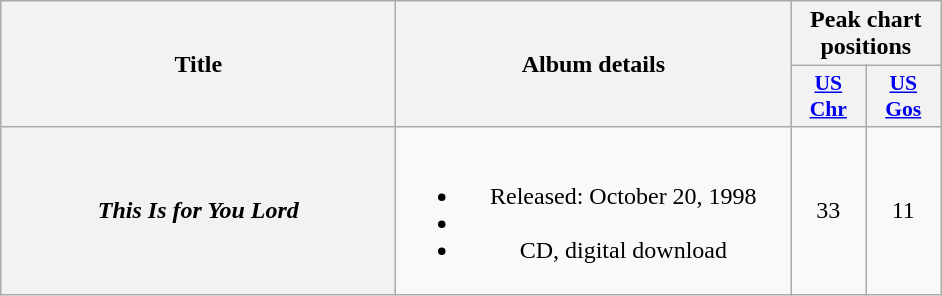<table class="wikitable plainrowheaders" style="text-align:center;">
<tr>
<th scope="col" rowspan="2" style="width:16em;">Title</th>
<th scope="col" rowspan="2" style="width:16em;">Album details</th>
<th scope="col" colspan="2">Peak chart positions</th>
</tr>
<tr>
<th style="width:3em; font-size:90%"><a href='#'>US<br>Chr</a></th>
<th style="width:3em; font-size:90%"><a href='#'>US<br>Gos</a></th>
</tr>
<tr>
<th scope="row"><em>This Is for You Lord</em></th>
<td><br><ul><li>Released: October 20, 1998</li><li></li><li>CD, digital download</li></ul></td>
<td>33</td>
<td>11</td>
</tr>
</table>
